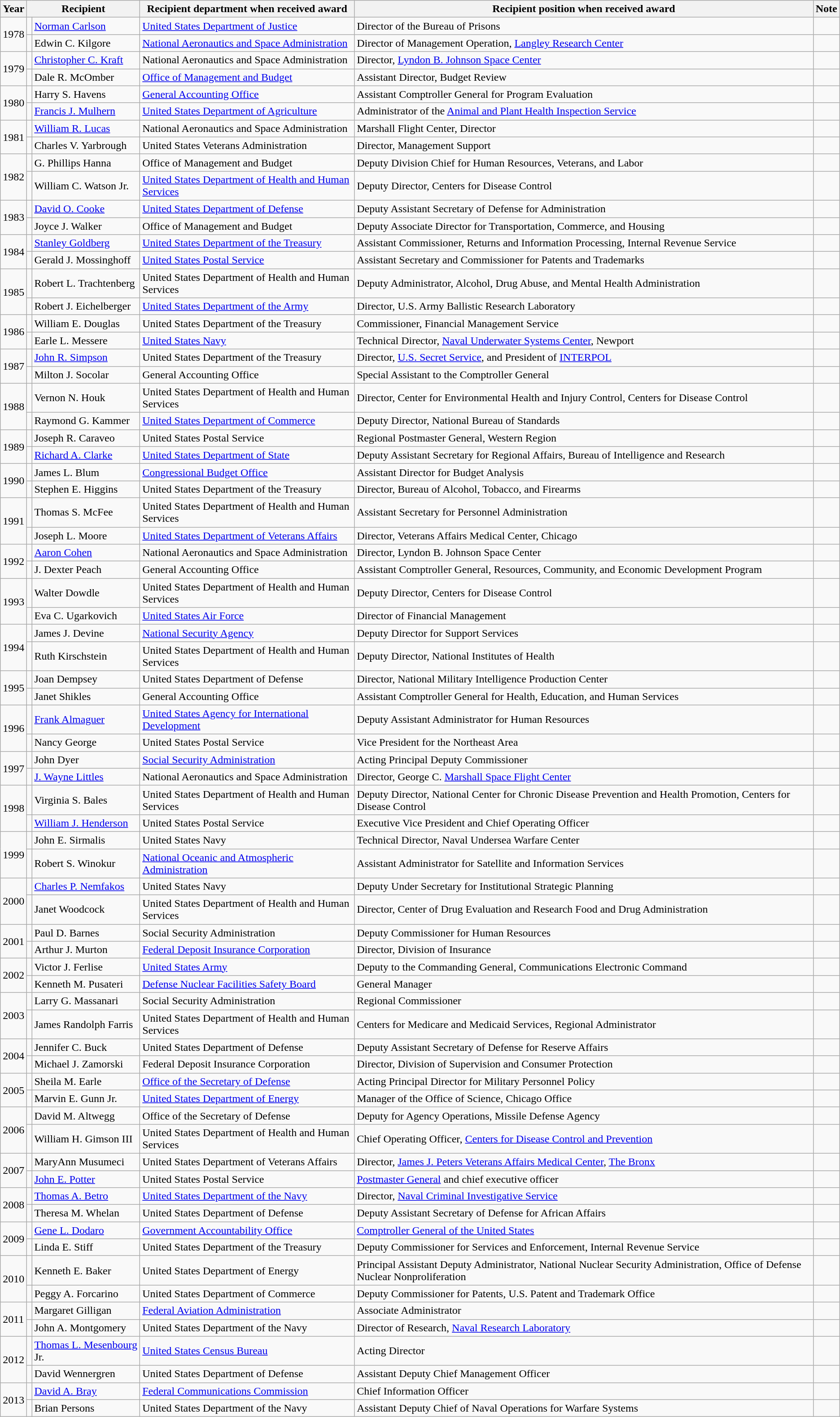<table class="wikitable sortable">
<tr>
<th>Year</th>
<th colspan=2>Recipient</th>
<th>Recipient department when received award</th>
<th>Recipient position when received award</th>
<th class="unsortable">Note</th>
</tr>
<tr>
<td rowspan=2>1978</td>
<td></td>
<td><a href='#'>Norman Carlson</a></td>
<td><a href='#'>United States Department of Justice</a></td>
<td>Director of the Bureau of Prisons</td>
<td></td>
</tr>
<tr>
<td></td>
<td>Edwin C. Kilgore</td>
<td><a href='#'>National Aeronautics and Space Administration</a></td>
<td>Director of Management Operation, <a href='#'>Langley Research Center</a></td>
<td></td>
</tr>
<tr>
<td rowspan=2>1979</td>
<td></td>
<td><a href='#'>Christopher C. Kraft</a></td>
<td>National Aeronautics and Space Administration</td>
<td>Director, <a href='#'>Lyndon B. Johnson Space Center</a></td>
<td></td>
</tr>
<tr>
<td></td>
<td>Dale R. McOmber</td>
<td><a href='#'>Office of Management and Budget</a></td>
<td>Assistant Director, Budget Review</td>
<td></td>
</tr>
<tr>
<td rowspan=2>1980</td>
<td></td>
<td>Harry S. Havens</td>
<td><a href='#'>General Accounting Office</a></td>
<td>Assistant Comptroller General for Program Evaluation</td>
<td></td>
</tr>
<tr>
<td></td>
<td><a href='#'>Francis J. Mulhern</a></td>
<td><a href='#'>United States Department of Agriculture</a></td>
<td>Administrator of the <a href='#'>Animal and Plant Health Inspection Service</a></td>
<td></td>
</tr>
<tr>
<td rowspan=2>1981</td>
<td></td>
<td><a href='#'>William R. Lucas</a></td>
<td>National Aeronautics and Space Administration</td>
<td>Marshall Flight Center, Director</td>
<td></td>
</tr>
<tr>
<td></td>
<td>Charles V. Yarbrough</td>
<td>United States Veterans Administration</td>
<td>Director, Management Support</td>
<td></td>
</tr>
<tr>
<td rowspan=2>1982</td>
<td></td>
<td>G. Phillips Hanna</td>
<td>Office of Management and Budget</td>
<td>Deputy Division Chief for Human Resources, Veterans, and Labor</td>
<td></td>
</tr>
<tr>
<td></td>
<td>William C. Watson Jr.</td>
<td><a href='#'>United States Department of Health and Human Services</a></td>
<td>Deputy Director, Centers for Disease Control</td>
<td></td>
</tr>
<tr>
<td rowspan=2>1983</td>
<td></td>
<td><a href='#'>David O. Cooke</a></td>
<td><a href='#'>United States Department of Defense</a></td>
<td>Deputy Assistant Secretary of Defense for Administration</td>
<td></td>
</tr>
<tr>
<td></td>
<td>Joyce J. Walker</td>
<td>Office of Management and Budget</td>
<td>Deputy Associate Director for Transportation, Commerce, and Housing</td>
<td></td>
</tr>
<tr>
<td rowspan=2>1984</td>
<td></td>
<td><a href='#'>Stanley Goldberg</a></td>
<td><a href='#'>United States Department of the Treasury</a></td>
<td>Assistant Commissioner, Returns and Information Processing, Internal Revenue Service</td>
<td></td>
</tr>
<tr>
<td></td>
<td>Gerald J. Mossinghoff</td>
<td><a href='#'>United States Postal Service</a></td>
<td>Assistant Secretary and Commissioner for Patents and Trademarks</td>
<td></td>
</tr>
<tr>
<td rowspan=2>1985</td>
<td></td>
<td>Robert L. Trachtenberg</td>
<td>United States Department of Health and Human Services</td>
<td>Deputy Administrator, Alcohol, Drug Abuse, and Mental Health Administration</td>
<td></td>
</tr>
<tr>
<td></td>
<td>Robert J. Eichelberger</td>
<td><a href='#'>United States Department of the Army</a></td>
<td>Director, U.S. Army Ballistic Research Laboratory</td>
<td></td>
</tr>
<tr>
<td rowspan=2>1986</td>
<td></td>
<td>William E. Douglas</td>
<td>United States Department of the Treasury</td>
<td>Commissioner, Financial Management Service</td>
<td></td>
</tr>
<tr>
<td></td>
<td>Earle L. Messere</td>
<td><a href='#'>United States Navy</a></td>
<td>Technical Director, <a href='#'>Naval Underwater Systems Center</a>, Newport</td>
<td></td>
</tr>
<tr>
<td rowspan=2>1987</td>
<td></td>
<td><a href='#'>John R. Simpson</a></td>
<td>United States Department of the Treasury</td>
<td>Director, <a href='#'>U.S. Secret Service</a>, and President of <a href='#'>INTERPOL</a></td>
<td></td>
</tr>
<tr>
<td></td>
<td>Milton J. Socolar</td>
<td>General Accounting Office</td>
<td>Special Assistant to the Comptroller General</td>
<td></td>
</tr>
<tr>
<td rowspan=2>1988</td>
<td></td>
<td>Vernon N. Houk</td>
<td>United States Department of Health and Human Services</td>
<td>Director, Center for Environmental Health and Injury Control, Centers for Disease Control</td>
<td></td>
</tr>
<tr>
<td></td>
<td>Raymond G. Kammer</td>
<td><a href='#'>United States Department of Commerce</a></td>
<td>Deputy Director, National Bureau of Standards</td>
<td></td>
</tr>
<tr>
<td rowspan=2>1989</td>
<td></td>
<td>Joseph R. Caraveo</td>
<td>United States Postal Service</td>
<td>Regional Postmaster General, Western Region</td>
<td></td>
</tr>
<tr>
<td></td>
<td><a href='#'>Richard A. Clarke</a></td>
<td><a href='#'>United States Department of State</a></td>
<td>Deputy Assistant Secretary for Regional Affairs, Bureau of Intelligence and Research</td>
<td></td>
</tr>
<tr>
<td rowspan=2>1990</td>
<td></td>
<td>James L. Blum</td>
<td><a href='#'>Congressional Budget Office</a></td>
<td>Assistant Director for Budget Analysis</td>
<td></td>
</tr>
<tr>
<td></td>
<td>Stephen E. Higgins</td>
<td>United States Department of the Treasury</td>
<td>Director, Bureau of Alcohol, Tobacco, and Firearms</td>
<td></td>
</tr>
<tr>
<td rowspan=2>1991</td>
<td></td>
<td>Thomas S. McFee</td>
<td>United States Department of Health and Human Services</td>
<td>Assistant Secretary for Personnel Administration</td>
<td></td>
</tr>
<tr>
<td></td>
<td>Joseph L. Moore</td>
<td><a href='#'>United States Department of Veterans Affairs</a></td>
<td>Director, Veterans Affairs Medical Center, Chicago</td>
<td></td>
</tr>
<tr>
<td rowspan=2>1992</td>
<td></td>
<td><a href='#'>Aaron Cohen</a></td>
<td>National Aeronautics and Space Administration</td>
<td>Director, Lyndon B. Johnson Space Center</td>
<td></td>
</tr>
<tr>
<td></td>
<td>J. Dexter Peach</td>
<td>General Accounting Office</td>
<td>Assistant Comptroller General, Resources, Community, and Economic Development Program</td>
<td></td>
</tr>
<tr>
<td rowspan=2>1993</td>
<td></td>
<td>Walter Dowdle</td>
<td>United States Department of Health and Human Services</td>
<td>Deputy Director, Centers for Disease Control</td>
<td></td>
</tr>
<tr>
<td></td>
<td>Eva C. Ugarkovich</td>
<td><a href='#'>United States Air Force</a></td>
<td>Director of Financial Management</td>
<td></td>
</tr>
<tr>
<td rowspan=2>1994</td>
<td></td>
<td>James J. Devine</td>
<td><a href='#'>National Security Agency</a></td>
<td>Deputy Director for Support Services</td>
<td></td>
</tr>
<tr>
<td></td>
<td>Ruth Kirschstein</td>
<td>United States Department of Health and Human Services</td>
<td>Deputy Director, National Institutes of Health</td>
<td></td>
</tr>
<tr>
<td rowspan=2>1995</td>
<td></td>
<td>Joan Dempsey</td>
<td>United States Department of Defense</td>
<td>Director, National Military Intelligence Production Center</td>
<td></td>
</tr>
<tr>
<td></td>
<td>Janet Shikles</td>
<td>General Accounting Office</td>
<td>Assistant Comptroller General for Health, Education, and Human Services</td>
<td></td>
</tr>
<tr>
<td rowspan=2>1996</td>
<td></td>
<td><a href='#'>Frank Almaguer</a></td>
<td><a href='#'>United States Agency for International Development</a></td>
<td>Deputy Assistant Administrator for Human Resources</td>
<td></td>
</tr>
<tr>
<td></td>
<td>Nancy George</td>
<td>United States Postal Service</td>
<td>Vice President for the Northeast Area</td>
<td></td>
</tr>
<tr>
<td rowspan=2>1997</td>
<td></td>
<td>John Dyer</td>
<td><a href='#'>Social Security Administration</a></td>
<td>Acting Principal Deputy Commissioner</td>
<td></td>
</tr>
<tr>
<td></td>
<td><a href='#'>J. Wayne Littles</a></td>
<td>National Aeronautics and Space Administration</td>
<td>Director, George C. <a href='#'>Marshall Space Flight Center</a></td>
<td></td>
</tr>
<tr>
<td rowspan=2>1998</td>
<td></td>
<td>Virginia S. Bales</td>
<td>United States Department of Health and Human Services</td>
<td>Deputy Director, National Center for Chronic Disease Prevention and Health Promotion, Centers for Disease Control</td>
<td></td>
</tr>
<tr>
<td></td>
<td><a href='#'>William J. Henderson</a></td>
<td>United States Postal Service</td>
<td>Executive Vice President and Chief Operating Officer</td>
<td></td>
</tr>
<tr>
<td rowspan=2>1999</td>
<td></td>
<td>John E. Sirmalis</td>
<td>United States Navy</td>
<td>Technical Director, Naval Undersea Warfare Center</td>
<td></td>
</tr>
<tr>
<td></td>
<td>Robert S. Winokur</td>
<td><a href='#'>National Oceanic and Atmospheric Administration</a></td>
<td>Assistant Administrator for Satellite and Information Services</td>
<td></td>
</tr>
<tr>
<td rowspan=2>2000</td>
<td></td>
<td><a href='#'>Charles P. Nemfakos</a></td>
<td>United States Navy</td>
<td>Deputy Under Secretary for Institutional Strategic Planning</td>
<td></td>
</tr>
<tr>
<td></td>
<td>Janet Woodcock</td>
<td>United States Department of Health and Human Services</td>
<td>Director, Center of Drug Evaluation and Research Food and Drug Administration</td>
<td></td>
</tr>
<tr>
<td rowspan=2>2001</td>
<td></td>
<td>Paul D. Barnes</td>
<td>Social Security Administration</td>
<td>Deputy Commissioner for Human Resources</td>
<td></td>
</tr>
<tr>
<td></td>
<td>Arthur J. Murton</td>
<td><a href='#'>Federal Deposit Insurance Corporation</a></td>
<td>Director, Division of Insurance</td>
<td></td>
</tr>
<tr>
<td rowspan=2>2002</td>
<td></td>
<td>Victor J. Ferlise</td>
<td><a href='#'>United States Army</a></td>
<td>Deputy to the Commanding General, Communications Electronic Command</td>
<td></td>
</tr>
<tr>
<td></td>
<td>Kenneth M. Pusateri</td>
<td><a href='#'>Defense Nuclear Facilities Safety Board</a></td>
<td>General Manager</td>
<td></td>
</tr>
<tr>
<td rowspan=2>2003</td>
<td></td>
<td>Larry G. Massanari</td>
<td>Social Security Administration</td>
<td>Regional Commissioner</td>
<td></td>
</tr>
<tr>
<td></td>
<td>James Randolph Farris</td>
<td>United States Department of Health and Human Services</td>
<td>Centers for Medicare and Medicaid Services, Regional Administrator</td>
<td></td>
</tr>
<tr>
<td rowspan=2>2004</td>
<td></td>
<td>Jennifer C. Buck</td>
<td>United States Department of Defense</td>
<td>Deputy Assistant Secretary of Defense for Reserve Affairs</td>
<td></td>
</tr>
<tr>
<td></td>
<td>Michael J. Zamorski</td>
<td>Federal Deposit Insurance Corporation</td>
<td>Director, Division of Supervision and Consumer Protection</td>
<td></td>
</tr>
<tr>
<td rowspan=2>2005</td>
<td></td>
<td>Sheila M. Earle</td>
<td><a href='#'>Office of the Secretary of Defense</a></td>
<td>Acting Principal Director for Military Personnel Policy</td>
<td></td>
</tr>
<tr>
<td></td>
<td>Marvin E. Gunn Jr.</td>
<td><a href='#'>United States Department of Energy</a></td>
<td>Manager of the Office of Science, Chicago Office</td>
<td></td>
</tr>
<tr>
<td rowspan=2>2006</td>
<td></td>
<td>David M. Altwegg</td>
<td>Office of the Secretary of Defense</td>
<td>Deputy for Agency Operations, Missile Defense Agency</td>
<td></td>
</tr>
<tr>
<td></td>
<td>William H. Gimson III</td>
<td>United States Department of Health and Human Services</td>
<td>Chief Operating Officer, <a href='#'>Centers for Disease Control and Prevention</a></td>
<td></td>
</tr>
<tr>
<td rowspan=2>2007</td>
<td></td>
<td>MaryAnn Musumeci</td>
<td>United States Department of Veterans Affairs</td>
<td>Director, <a href='#'>James J. Peters Veterans Affairs Medical Center</a>, <a href='#'>The Bronx</a></td>
<td></td>
</tr>
<tr>
<td></td>
<td><a href='#'>John E. Potter</a></td>
<td>United States Postal Service</td>
<td><a href='#'>Postmaster General</a> and chief executive officer</td>
<td></td>
</tr>
<tr>
<td rowspan=2>2008</td>
<td></td>
<td><a href='#'>Thomas A. Betro</a></td>
<td><a href='#'>United States Department of the Navy</a></td>
<td>Director, <a href='#'>Naval Criminal Investigative Service</a></td>
<td></td>
</tr>
<tr>
<td></td>
<td>Theresa M. Whelan</td>
<td>United States Department of Defense</td>
<td>Deputy Assistant Secretary of Defense for African Affairs</td>
<td></td>
</tr>
<tr>
<td rowspan=2>2009</td>
<td></td>
<td><a href='#'>Gene L. Dodaro</a></td>
<td><a href='#'>Government Accountability Office</a></td>
<td><a href='#'>Comptroller General of the United States</a></td>
<td></td>
</tr>
<tr>
<td></td>
<td>Linda E. Stiff</td>
<td>United States Department of the Treasury</td>
<td>Deputy Commissioner for Services and Enforcement, Internal Revenue Service</td>
<td></td>
</tr>
<tr>
<td rowspan=2>2010</td>
<td></td>
<td>Kenneth E. Baker</td>
<td>United States Department of Energy</td>
<td>Principal Assistant Deputy Administrator, National Nuclear Security Administration, Office of Defense Nuclear Nonproliferation</td>
<td></td>
</tr>
<tr>
<td></td>
<td>Peggy A. Forcarino</td>
<td>United States Department of Commerce</td>
<td>Deputy Commissioner for Patents, U.S. Patent and Trademark Office</td>
<td></td>
</tr>
<tr>
<td rowspan=2>2011</td>
<td></td>
<td>Margaret Gilligan</td>
<td><a href='#'>Federal Aviation Administration</a></td>
<td>Associate Administrator</td>
<td></td>
</tr>
<tr>
<td></td>
<td>John A. Montgomery</td>
<td>United States Department of the Navy</td>
<td>Director of Research, <a href='#'>Naval Research Laboratory</a></td>
<td></td>
</tr>
<tr>
<td rowspan=2>2012</td>
<td></td>
<td><a href='#'>Thomas L. Mesenbourg</a> Jr.</td>
<td><a href='#'>United States Census Bureau</a></td>
<td>Acting Director</td>
<td></td>
</tr>
<tr>
<td></td>
<td>David Wennergren</td>
<td>United States Department of Defense</td>
<td>Assistant Deputy Chief Management Officer</td>
<td></td>
</tr>
<tr>
<td rowspan=2>2013</td>
<td></td>
<td><a href='#'>David A. Bray</a></td>
<td><a href='#'>Federal Communications Commission</a></td>
<td>Chief Information Officer</td>
<td></td>
</tr>
<tr>
<td></td>
<td>Brian Persons</td>
<td>United States Department of the Navy</td>
<td>Assistant Deputy Chief of Naval Operations for Warfare Systems</td>
<td></td>
</tr>
</table>
